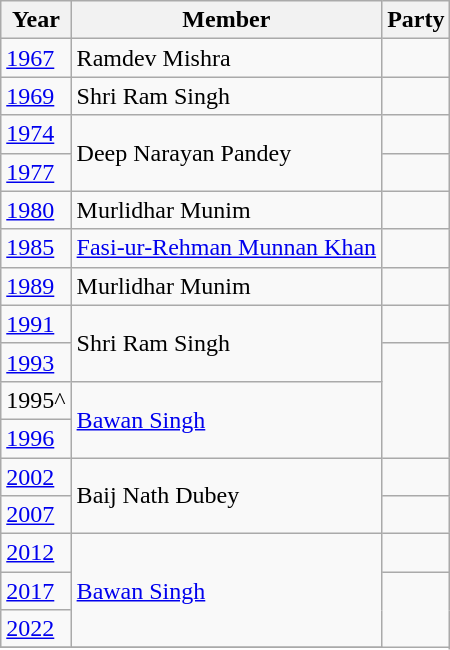<table class="wikitable">
<tr>
<th>Year</th>
<th>Member</th>
<th colspan="2">Party</th>
</tr>
<tr>
<td><a href='#'>1967</a></td>
<td>Ramdev Mishra</td>
<td></td>
</tr>
<tr>
<td><a href='#'>1969</a></td>
<td>Shri Ram Singh</td>
</tr>
<tr>
<td><a href='#'>1974</a></td>
<td rowspan="2">Deep Narayan Pandey</td>
<td></td>
</tr>
<tr>
<td><a href='#'>1977</a></td>
<td></td>
</tr>
<tr>
<td><a href='#'>1980</a></td>
<td>Murlidhar Munim</td>
<td></td>
</tr>
<tr>
<td><a href='#'>1985</a></td>
<td><a href='#'>Fasi-ur-Rehman Munnan Khan</a></td>
<td></td>
</tr>
<tr>
<td><a href='#'>1989</a></td>
<td>Murlidhar Munim</td>
<td></td>
</tr>
<tr>
<td><a href='#'>1991</a></td>
<td rowspan="2">Shri Ram Singh</td>
<td></td>
</tr>
<tr>
<td><a href='#'>1993</a></td>
</tr>
<tr>
<td>1995^</td>
<td rowspan="2"><a href='#'>Bawan Singh</a></td>
</tr>
<tr>
<td><a href='#'>1996</a></td>
</tr>
<tr>
<td><a href='#'>2002</a></td>
<td rowspan="2">Baij Nath Dubey</td>
<td></td>
</tr>
<tr>
<td><a href='#'>2007</a></td>
</tr>
<tr>
<td><a href='#'>2012</a></td>
<td rowspan="3"><a href='#'>Bawan Singh</a></td>
<td></td>
</tr>
<tr>
<td><a href='#'>2017</a></td>
</tr>
<tr>
<td><a href='#'>2022</a></td>
</tr>
<tr>
</tr>
</table>
